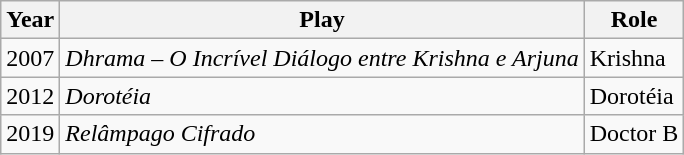<table class="wikitable">
<tr>
<th>Year</th>
<th>Play</th>
<th>Role</th>
</tr>
<tr>
<td>2007</td>
<td><em>Dhrama – O Incrível Diálogo entre Krishna e Arjuna</em></td>
<td>Krishna</td>
</tr>
<tr>
<td>2012</td>
<td><em>Dorotéia</em></td>
<td>Dorotéia </td>
</tr>
<tr>
<td>2019</td>
<td><em>Relâmpago Cifrado</em></td>
<td>Doctor B</td>
</tr>
</table>
